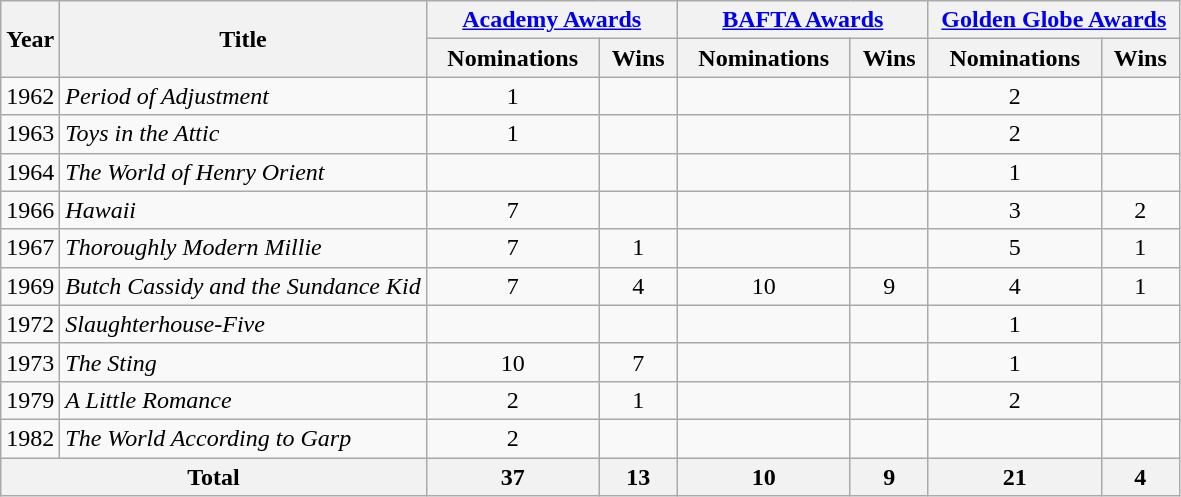<table class="wikitable">
<tr>
<th rowspan="2">Year</th>
<th rowspan="2">Title</th>
<th colspan="2" width=160 style="text-align:center;"><a href='#'>Academy Awards</a></th>
<th colspan="2" width=160 style="text-align:center;"><a href='#'>BAFTA Awards</a></th>
<th colspan="2" width=160 style="text-align:center;"><a href='#'>Golden Globe Awards</a></th>
</tr>
<tr>
<th>Nominations</th>
<th>Wins</th>
<th>Nominations</th>
<th>Wins</th>
<th>Nominations</th>
<th>Wins</th>
</tr>
<tr>
<td>1962</td>
<td><em>Period of Adjustment</em></td>
<td align=center>1</td>
<td></td>
<td></td>
<td></td>
<td align=center>2</td>
<td></td>
</tr>
<tr>
<td>1963</td>
<td><em>Toys in the Attic</em></td>
<td align=center>1</td>
<td></td>
<td></td>
<td></td>
<td align=center>2</td>
<td></td>
</tr>
<tr>
<td>1964</td>
<td><em>The World of Henry Orient</em></td>
<td></td>
<td></td>
<td></td>
<td></td>
<td align=center>1</td>
<td></td>
</tr>
<tr>
<td>1966</td>
<td><em>Hawaii</em></td>
<td align=center>7</td>
<td></td>
<td></td>
<td></td>
<td align=center>3</td>
<td align=center>2</td>
</tr>
<tr>
<td>1967</td>
<td><em>Thoroughly Modern Millie</em></td>
<td align=center>7</td>
<td align=center>1</td>
<td></td>
<td></td>
<td align=center>5</td>
<td align=center>1</td>
</tr>
<tr>
<td>1969</td>
<td><em>Butch Cassidy and the Sundance Kid</em></td>
<td align=center>7</td>
<td align=center>4</td>
<td align=center>10</td>
<td align=center>9</td>
<td align=center>4</td>
<td align=center>1</td>
</tr>
<tr>
<td>1972</td>
<td><em>Slaughterhouse-Five</em></td>
<td></td>
<td></td>
<td></td>
<td></td>
<td align=center>1</td>
<td></td>
</tr>
<tr>
<td>1973</td>
<td><em>The Sting</em></td>
<td align=center>10</td>
<td align=center>7</td>
<td></td>
<td></td>
<td align=center>1</td>
<td></td>
</tr>
<tr>
<td>1979</td>
<td><em>A Little Romance</em></td>
<td align=center>2</td>
<td align=center>1</td>
<td></td>
<td></td>
<td align=center>2</td>
<td></td>
</tr>
<tr>
<td>1982</td>
<td><em>The World According to Garp</em></td>
<td align=center>2</td>
<td></td>
<td></td>
<td></td>
<td></td>
<td></td>
</tr>
<tr>
<th colspan="2">Total</th>
<th align=center>37</th>
<th align=center>13</th>
<th align=center>10</th>
<th align=center>9</th>
<th align=center>21</th>
<th align=center>4</th>
</tr>
</table>
